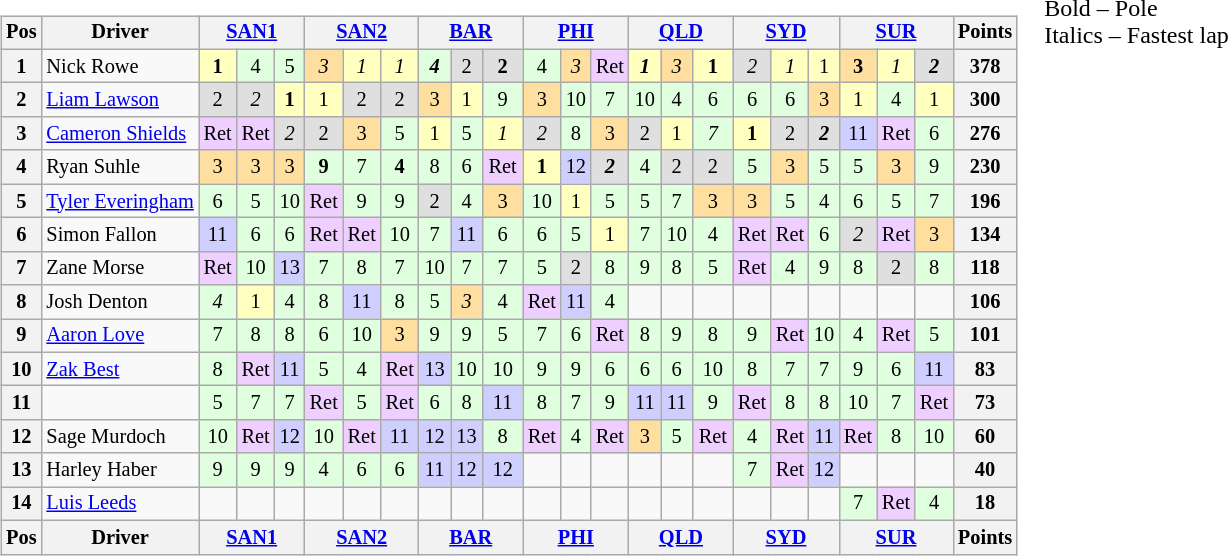<table>
<tr>
<td valign="top"><br><table class="wikitable" style="font-size: 85%; text-align:center">
<tr valign="top">
<th valign="middle">Pos</th>
<th valign="middle">Driver</th>
<th colspan=3 width="63px"><a href='#'>SAN1</a></th>
<th colspan=3 width="63px"><a href='#'>SAN2</a></th>
<th colspan=3 width="63px"><a href='#'>BAR</a></th>
<th colspan=3 width="63px"><a href='#'>PHI</a></th>
<th colspan=3 width="63px"><a href='#'>QLD</a></th>
<th colspan=3 width="63px"><a href='#'>SYD</a></th>
<th colspan=3 width="63px"><a href='#'>SUR</a></th>
<th valign="middle">Points</th>
</tr>
<tr>
<th>1</th>
<td align=left> Nick Rowe</td>
<td style="background:#FFFFBF;"><strong>1</strong></td>
<td style="background:#DFFFDF;">4</td>
<td style="background:#DFFFDF;">5</td>
<td style="background:#FFDF9F;"><em>3</em></td>
<td style="background:#FFFFBF;"><em>1</em></td>
<td style="background:#FFFFBF;"><em>1</em></td>
<td style="background:#DFFFDF;"><strong><em>4</em></strong></td>
<td style="background:#DFDFDF;">2</td>
<td style="background:#DFDFDF;"><strong>2</strong></td>
<td style="background:#DFFFDF;">4</td>
<td style="background:#FFDF9F;"><em>3</em></td>
<td style="background:#EFCFFF;">Ret</td>
<td style="background:#FFFFBF;"><strong><em>1</em></strong></td>
<td style="background:#FFDF9F;"><em>3</em></td>
<td style="background:#FFFFBF;"><strong>1</strong></td>
<td style="background:#DFDFDF;"><em>2</em></td>
<td style="background:#FFFFBF;"><em>1</em></td>
<td style="background:#FFFFBF;">1</td>
<td style="background:#FFDF9F;"><strong>3</strong></td>
<td style="background:#FFFFBF;"><em>1</em></td>
<td style="background:#DFDFDF;"><strong><em>2</em></strong></td>
<th>378</th>
</tr>
<tr>
<th>2</th>
<td align=left> <a href='#'>Liam Lawson</a></td>
<td style="background:#DFDFDF;">2</td>
<td style="background:#DFDFDF;"><em>2</em></td>
<td style="background:#FFFFBF;"><strong>1</strong></td>
<td style="background:#FFFFBF;">1</td>
<td style="background:#DFDFDF;">2</td>
<td style="background:#DFDFDF;">2</td>
<td style="background:#FFDF9F;">3</td>
<td style="background:#FFFFBF;">1</td>
<td style="background:#DFFFDF;">9</td>
<td style="background:#FFDF9F;">3</td>
<td style="background:#DFFFDF;">10</td>
<td style="background:#DFFFDF;">7</td>
<td style="background:#DFFFDF;">10</td>
<td style="background:#DFFFDF;">4</td>
<td style="background:#DFFFDF;">6</td>
<td style="background:#DFFFDF;">6</td>
<td style="background:#DFFFDF;">6</td>
<td style="background:#FFDF9F;">3</td>
<td style="background:#FFFFBF;">1</td>
<td style="background:#DFFFDF;">4</td>
<td style="background:#FFFFBF;">1</td>
<th>300</th>
</tr>
<tr>
<th>3</th>
<td align=left> <a href='#'>Cameron Shields</a></td>
<td style="background:#EFCFFF;">Ret</td>
<td style="background:#EFCFFF;">Ret</td>
<td style="background:#DFDFDF;"><em>2</em></td>
<td style="background:#DFDFDF;">2</td>
<td style="background:#FFDF9F;">3</td>
<td style="background:#DFFFDF;">5</td>
<td style="background:#FFFFBF;">1</td>
<td style="background:#DFFFDF;">5</td>
<td style="background:#FFFFBF;"><em>1</em></td>
<td style="background:#DFDFDF;"><em>2</em></td>
<td style="background:#DFFFDF;">8</td>
<td style="background:#FFDF9F;">3</td>
<td style="background:#DFDFDF;">2</td>
<td style="background:#FFFFBF;">1</td>
<td style="background:#DFFFDF;"><em>7</em></td>
<td style="background:#FFFFBF;"><strong>1</strong></td>
<td style="background:#DFDFDF;">2</td>
<td style="background:#DFDFDF;"><strong><em>2</em></strong></td>
<td style="background:#CFCFFF;">11</td>
<td style="background:#EFCFFF;">Ret</td>
<td style="background:#DFFFDF;">6</td>
<th>276</th>
</tr>
<tr>
<th>4</th>
<td align=left> Ryan Suhle</td>
<td style="background:#FFDF9F;">3</td>
<td style="background:#FFDF9F;">3</td>
<td style="background:#FFDF9F;">3</td>
<td style="background:#DFFFDF;"><strong>9</strong></td>
<td style="background:#DFFFDF;">7</td>
<td style="background:#DFFFDF;"><strong>4</strong></td>
<td style="background:#DFFFDF;">8</td>
<td style="background:#DFFFDF;">6</td>
<td style="background:#EFCFFF;">Ret</td>
<td style="background:#FFFFBF;"><strong>1</strong></td>
<td style="background:#CFCFFF;">12</td>
<td style="background:#DFDFDF;"><strong><em>2</em></strong></td>
<td style="background:#DFFFDF;">4</td>
<td style="background:#DFDFDF;">2</td>
<td style="background:#DFDFDF;">2</td>
<td style="background:#DFFFDF;">5</td>
<td style="background:#FFDF9F;">3</td>
<td style="background:#DFFFDF;">5</td>
<td style="background:#DFFFDF;">5</td>
<td style="background:#FFDF9F;">3</td>
<td style="background:#DFFFDF;">9</td>
<th>230</th>
</tr>
<tr>
<th>5</th>
<td align=left> <a href='#'>Tyler Everingham</a></td>
<td style="background:#DFFFDF;">6</td>
<td style="background:#DFFFDF;">5</td>
<td style="background:#DFFFDF;">10</td>
<td style="background:#EFCFFF;">Ret</td>
<td style="background:#DFFFDF;">9</td>
<td style="background:#DFFFDF;">9</td>
<td style="background:#DFDFDF;">2</td>
<td style="background:#DFFFDF;">4</td>
<td style="background:#FFDF9F;">3</td>
<td style="background:#DFFFDF;">10</td>
<td style="background:#FFFFBF;">1</td>
<td style="background:#DFFFDF;">5</td>
<td style="background:#DFFFDF;">5</td>
<td style="background:#DFFFDF;">7</td>
<td style="background:#FFDF9F;">3</td>
<td style="background:#FFDF9F;">3</td>
<td style="background:#DFFFDF;">5</td>
<td style="background:#DFFFDF;">4</td>
<td style="background:#DFFFDF;">6</td>
<td style="background:#DFFFDF;">5</td>
<td style="background:#DFFFDF;">7</td>
<th>196</th>
</tr>
<tr>
<th>6</th>
<td align=left> Simon Fallon</td>
<td style="background:#CFCFFF;">11</td>
<td style="background:#DFFFDF;">6</td>
<td style="background:#DFFFDF;">6</td>
<td style="background:#EFCFFF;">Ret</td>
<td style="background:#EFCFFF;">Ret</td>
<td style="background:#DFFFDF;">10</td>
<td style="background:#DFFFDF;">7</td>
<td style="background:#CFCFFF;">11</td>
<td style="background:#DFFFDF;">6</td>
<td style="background:#DFFFDF;">6</td>
<td style="background:#DFFFDF;">5</td>
<td style="background:#FFFFBF;">1</td>
<td style="background:#DFFFDF;">7</td>
<td style="background:#DFFFDF;">10</td>
<td style="background:#DFFFDF;">4</td>
<td style="background:#EFCFFF;">Ret</td>
<td style="background:#EFCFFF;">Ret</td>
<td style="background:#DFFFDF;">6</td>
<td style="background:#DFDFDF;"><em>2</em></td>
<td style="background:#EFCFFF;">Ret</td>
<td style="background:#FFDF9F;">3</td>
<th>134</th>
</tr>
<tr>
<th>7</th>
<td align=left> Zane Morse</td>
<td style="background:#EFCFFF;">Ret</td>
<td style="background:#DFFFDF;">10</td>
<td style="background:#CFCFFF;">13</td>
<td style="background:#DFFFDF;">7</td>
<td style="background:#DFFFDF;">8</td>
<td style="background:#DFFFDF;">7</td>
<td style="background:#DFFFDF;">10</td>
<td style="background:#DFFFDF;">7</td>
<td style="background:#DFFFDF;">7</td>
<td style="background:#DFFFDF;">5</td>
<td style="background:#DFDFDF;">2</td>
<td style="background:#DFFFDF;">8</td>
<td style="background:#DFFFDF;">9</td>
<td style="background:#DFFFDF;">8</td>
<td style="background:#DFFFDF;">5</td>
<td style="background:#EFCFFF;">Ret</td>
<td style="background:#DFFFDF;">4</td>
<td style="background:#DFFFDF;">9</td>
<td style="background:#DFFFDF;">8</td>
<td style="background:#DFDFDF;">2</td>
<td style="background:#DFFFDF;">8</td>
<th>118</th>
</tr>
<tr>
<th>8</th>
<td align=left> Josh Denton</td>
<td style="background:#DFFFDF;"><em>4</em></td>
<td style="background:#FFFFBF;">1</td>
<td style="background:#DFFFDF;">4</td>
<td style="background:#DFFFDF;">8</td>
<td style="background:#CFCFFF;">11</td>
<td style="background:#DFFFDF;">8</td>
<td style="background:#DFFFDF;">5</td>
<td style="background:#FFDF9F;"><em>3</em></td>
<td style="background:#DFFFDF;">4</td>
<td style="background:#EFCFFF;">Ret</td>
<td style="background:#CFCFFF;">11</td>
<td style="background:#DFFFDF;">4</td>
<td></td>
<td></td>
<td></td>
<td></td>
<td></td>
<td></td>
<td></td>
<td></td>
<td></td>
<th>106</th>
</tr>
<tr>
<th>9</th>
<td align=left> <a href='#'>Aaron Love</a></td>
<td style="background:#DFFFDF;">7</td>
<td style="background:#DFFFDF;">8</td>
<td style="background:#DFFFDF;">8</td>
<td style="background:#DFFFDF;">6</td>
<td style="background:#DFFFDF;">10</td>
<td style="background:#FFDF9F;">3</td>
<td style="background:#DFFFDF;">9</td>
<td style="background:#DFFFDF;">9</td>
<td style="background:#DFFFDF;">5</td>
<td style="background:#DFFFDF;">7</td>
<td style="background:#DFFFDF;">6</td>
<td style="background:#EFCFFF;">Ret</td>
<td style="background:#DFFFDF;">8</td>
<td style="background:#DFFFDF;">9</td>
<td style="background:#DFFFDF;">8</td>
<td style="background:#DFFFDF;">9</td>
<td style="background:#EFCFFF;">Ret</td>
<td style="background:#DFFFDF;">10</td>
<td style="background:#DFFFDF;">4</td>
<td style="background:#EFCFFF;">Ret</td>
<td style="background:#DFFFDF;">5</td>
<th>101</th>
</tr>
<tr>
<th>10</th>
<td align=left> <a href='#'>Zak Best</a></td>
<td style="background:#DFFFDF;">8</td>
<td style="background:#EFCFFF;">Ret</td>
<td style="background:#CFCFFF;">11</td>
<td style="background:#DFFFDF;">5</td>
<td style="background:#DFFFDF;">4</td>
<td style="background:#EFCFFF;">Ret</td>
<td style="background:#CFCFFF;">13</td>
<td style="background:#DFFFDF;">10</td>
<td style="background:#DFFFDF;">10</td>
<td style="background:#DFFFDF;">9</td>
<td style="background:#DFFFDF;">9</td>
<td style="background:#DFFFDF;">6</td>
<td style="background:#DFFFDF;">6</td>
<td style="background:#DFFFDF;">6</td>
<td style="background:#DFFFDF;">10</td>
<td style="background:#DFFFDF;">8</td>
<td style="background:#DFFFDF;">7</td>
<td style="background:#DFFFDF;">7</td>
<td style="background:#DFFFDF;">9</td>
<td style="background:#DFFFDF;">6</td>
<td style="background:#CFCFFF;">11</td>
<th>83</th>
</tr>
<tr>
<th>11</th>
<td align=left></td>
<td style="background:#DFFFDF;">5</td>
<td style="background:#DFFFDF;">7</td>
<td style="background:#DFFFDF;">7</td>
<td style="background:#EFCFFF;">Ret</td>
<td style="background:#DFFFDF;">5</td>
<td style="background:#EFCFFF;">Ret</td>
<td style="background:#DFFFDF;">6</td>
<td style="background:#DFFFDF;">8</td>
<td style="background:#CFCFFF;">11</td>
<td style="background:#DFFFDF;">8</td>
<td style="background:#DFFFDF;">7</td>
<td style="background:#DFFFDF;">9</td>
<td style="background:#CFCFFF;">11</td>
<td style="background:#CFCFFF;">11</td>
<td style="background:#DFFFDF;">9</td>
<td style="background:#EFCFFF;">Ret</td>
<td style="background:#DFFFDF;">8</td>
<td style="background:#DFFFDF;">8</td>
<td style="background:#DFFFDF;">10</td>
<td style="background:#DFFFDF;">7</td>
<td style="background:#EFCFFF;">Ret</td>
<th>73</th>
</tr>
<tr>
<th>12</th>
<td align=left> Sage Murdoch</td>
<td style="background:#DFFFDF;">10</td>
<td style="background:#EFCFFF;">Ret</td>
<td style="background:#CFCFFF;">12</td>
<td style="background:#DFFFDF;">10</td>
<td style="background:#EFCFFF;">Ret</td>
<td style="background:#CFCFFF;">11</td>
<td style="background:#CFCFFF;">12</td>
<td style="background:#CFCFFF;">13</td>
<td style="background:#DFFFDF;">8</td>
<td style="background:#EFCFFF;">Ret</td>
<td style="background:#DFFFDF;">4</td>
<td style="background:#EFCFFF;">Ret</td>
<td style="background:#FFDF9F;">3</td>
<td style="background:#DFFFDF;">5</td>
<td style="background:#EFCFFF;">Ret</td>
<td style="background:#DFFFDF;">4</td>
<td style="background:#EFCFFF;">Ret</td>
<td style="background:#CFCFFF;">11</td>
<td style="background:#EFCFFF;">Ret</td>
<td style="background:#DFFFDF;">8</td>
<td style="background:#DFFFDF;">10</td>
<th>60</th>
</tr>
<tr>
<th>13</th>
<td align=left> Harley Haber</td>
<td style="background:#DFFFDF;">9</td>
<td style="background:#DFFFDF;">9</td>
<td style="background:#DFFFDF;">9</td>
<td style="background:#DFFFDF;">4</td>
<td style="background:#DFFFDF;">6</td>
<td style="background:#DFFFDF;">6</td>
<td style="background:#CFCFFF;">11</td>
<td style="background:#CFCFFF;">12</td>
<td style="background:#CFCFFF;">12</td>
<td></td>
<td></td>
<td></td>
<td></td>
<td></td>
<td></td>
<td style="background:#DFFFDF;">7</td>
<td style="background:#EFCFFF;">Ret</td>
<td style="background:#CFCFFF;">12</td>
<td></td>
<td></td>
<td></td>
<th>40</th>
</tr>
<tr>
<th>14</th>
<td align=left> <a href='#'>Luis Leeds</a></td>
<td></td>
<td></td>
<td></td>
<td></td>
<td></td>
<td></td>
<td></td>
<td></td>
<td></td>
<td></td>
<td></td>
<td></td>
<td></td>
<td></td>
<td></td>
<td></td>
<td></td>
<td></td>
<td style="background:#DFFFDF;">7</td>
<td style="background:#EFCFFF;">Ret</td>
<td style="background:#DFFFDF;">4</td>
<th>18</th>
</tr>
<tr valign="top">
<th valign="middle">Pos</th>
<th valign="middle">Driver</th>
<th colspan=3 width="63px"><a href='#'>SAN1</a></th>
<th colspan=3 width="63px"><a href='#'>SAN2</a></th>
<th colspan=3 width="63px"><a href='#'>BAR</a></th>
<th colspan=3 width="63px"><a href='#'>PHI</a></th>
<th colspan=3 width="63px"><a href='#'>QLD</a></th>
<th colspan=3 width="63px"><a href='#'>SYD</a></th>
<th colspan=3 width="63px"><a href='#'>SUR</a></th>
<th valign="middle">Points</th>
</tr>
</table>
</td>
<td valign="top"><br>
<span>Bold – Pole<br>
Italics – Fastest lap</span></td>
</tr>
</table>
